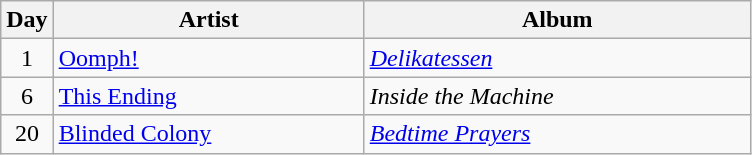<table class="wikitable" border="1">
<tr>
<th>Day</th>
<th width="200">Artist</th>
<th width="250">Album</th>
</tr>
<tr>
<td align="center" rowspan="1">1</td>
<td><a href='#'>Oomph!</a></td>
<td><em><a href='#'>Delikatessen</a></em></td>
</tr>
<tr>
<td align="center" rowspan="1">6</td>
<td><a href='#'>This Ending</a></td>
<td><em>Inside the Machine</em></td>
</tr>
<tr>
<td align="center" rowspan="1">20</td>
<td><a href='#'>Blinded Colony</a></td>
<td><em><a href='#'>Bedtime Prayers</a></em></td>
</tr>
</table>
